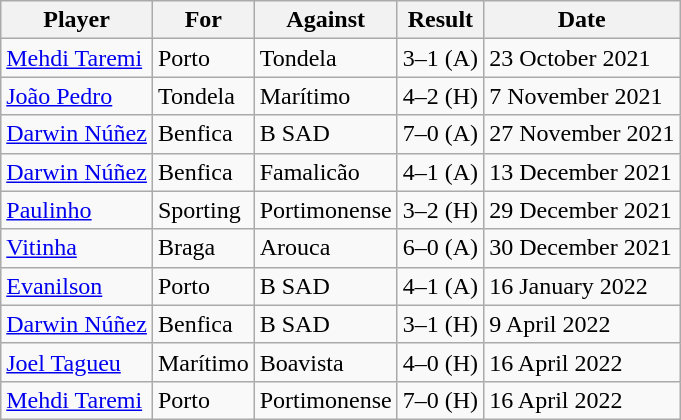<table class="wikitable sortable">
<tr>
<th>Player</th>
<th>For</th>
<th>Against</th>
<th style="text-align:center">Result</th>
<th>Date</th>
</tr>
<tr>
<td> <a href='#'>Mehdi Taremi</a></td>
<td>Porto</td>
<td>Tondela</td>
<td>3–1 (A)</td>
<td>23 October 2021</td>
</tr>
<tr>
<td> <a href='#'>João Pedro</a></td>
<td>Tondela</td>
<td>Marítimo</td>
<td>4–2 (H)</td>
<td>7 November 2021</td>
</tr>
<tr>
<td> <a href='#'>Darwin Núñez</a></td>
<td>Benfica</td>
<td>B SAD</td>
<td>7–0 (A)</td>
<td>27 November 2021</td>
</tr>
<tr>
<td> <a href='#'>Darwin Núñez</a></td>
<td>Benfica</td>
<td>Famalicão</td>
<td>4–1 (A)</td>
<td>13 December 2021</td>
</tr>
<tr>
<td> <a href='#'>Paulinho</a></td>
<td>Sporting</td>
<td>Portimonense</td>
<td>3–2 (H)</td>
<td>29 December 2021</td>
</tr>
<tr>
<td> <a href='#'>Vitinha</a></td>
<td>Braga</td>
<td>Arouca</td>
<td>6–0 (A)</td>
<td>30 December 2021</td>
</tr>
<tr>
<td> <a href='#'>Evanilson</a></td>
<td>Porto</td>
<td>B SAD</td>
<td>4–1 (A)</td>
<td>16 January 2022</td>
</tr>
<tr>
<td> <a href='#'>Darwin Núñez</a></td>
<td>Benfica</td>
<td>B SAD</td>
<td>3–1 (H)</td>
<td>9 April 2022</td>
</tr>
<tr>
<td> <a href='#'>Joel Tagueu</a></td>
<td>Marítimo</td>
<td>Boavista</td>
<td>4–0 (H)</td>
<td>16 April 2022</td>
</tr>
<tr>
<td> <a href='#'>Mehdi Taremi</a></td>
<td>Porto</td>
<td>Portimonense</td>
<td>7–0 (H)</td>
<td>16 April 2022</td>
</tr>
</table>
